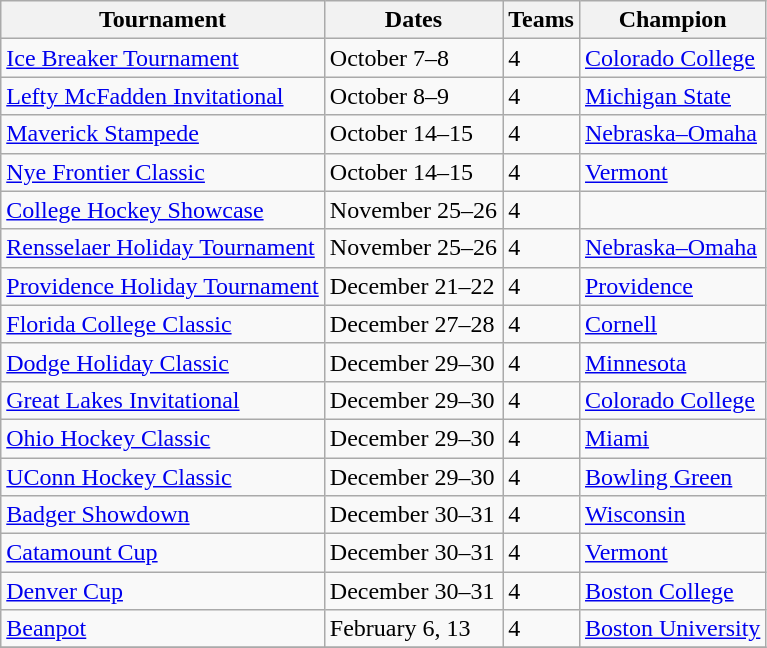<table class="wikitable">
<tr>
<th>Tournament</th>
<th>Dates</th>
<th>Teams</th>
<th>Champion</th>
</tr>
<tr>
<td><a href='#'>Ice Breaker Tournament</a></td>
<td>October 7–8</td>
<td>4</td>
<td><a href='#'>Colorado College</a></td>
</tr>
<tr>
<td><a href='#'>Lefty McFadden Invitational</a></td>
<td>October 8–9</td>
<td>4</td>
<td><a href='#'>Michigan State</a></td>
</tr>
<tr>
<td><a href='#'>Maverick Stampede</a></td>
<td>October 14–15</td>
<td>4</td>
<td><a href='#'>Nebraska–Omaha</a></td>
</tr>
<tr>
<td><a href='#'>Nye Frontier Classic</a></td>
<td>October 14–15</td>
<td>4</td>
<td><a href='#'>Vermont</a></td>
</tr>
<tr>
<td><a href='#'>College Hockey Showcase</a></td>
<td>November 25–26</td>
<td>4</td>
<td></td>
</tr>
<tr>
<td><a href='#'>Rensselaer Holiday Tournament</a></td>
<td>November 25–26</td>
<td>4</td>
<td><a href='#'>Nebraska–Omaha</a></td>
</tr>
<tr>
<td><a href='#'>Providence Holiday Tournament</a></td>
<td>December 21–22</td>
<td>4</td>
<td><a href='#'>Providence</a></td>
</tr>
<tr>
<td><a href='#'>Florida College Classic</a></td>
<td>December 27–28</td>
<td>4</td>
<td><a href='#'>Cornell</a></td>
</tr>
<tr>
<td><a href='#'>Dodge Holiday Classic</a></td>
<td>December 29–30</td>
<td>4</td>
<td><a href='#'>Minnesota</a></td>
</tr>
<tr>
<td><a href='#'>Great Lakes Invitational</a></td>
<td>December 29–30</td>
<td>4</td>
<td><a href='#'>Colorado College</a></td>
</tr>
<tr>
<td><a href='#'>Ohio Hockey Classic</a></td>
<td>December 29–30</td>
<td>4</td>
<td><a href='#'>Miami</a></td>
</tr>
<tr>
<td><a href='#'>UConn Hockey Classic</a></td>
<td>December 29–30</td>
<td>4</td>
<td><a href='#'>Bowling Green</a></td>
</tr>
<tr>
<td><a href='#'>Badger Showdown</a></td>
<td>December 30–31</td>
<td>4</td>
<td><a href='#'>Wisconsin</a></td>
</tr>
<tr>
<td><a href='#'>Catamount Cup</a></td>
<td>December 30–31</td>
<td>4</td>
<td><a href='#'>Vermont</a></td>
</tr>
<tr>
<td><a href='#'>Denver Cup</a></td>
<td>December 30–31</td>
<td>4</td>
<td><a href='#'>Boston College</a></td>
</tr>
<tr>
<td><a href='#'>Beanpot</a></td>
<td>February 6, 13</td>
<td>4</td>
<td><a href='#'>Boston University</a></td>
</tr>
<tr>
</tr>
</table>
